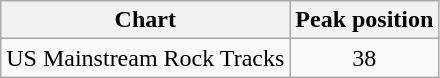<table class="wikitable">
<tr>
<th>Chart</th>
<th>Peak position</th>
</tr>
<tr>
<td align="left">US Mainstream Rock Tracks</td>
<td align="center">38</td>
</tr>
</table>
